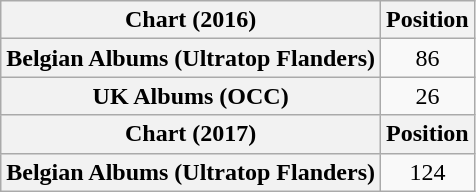<table class="wikitable plainrowheaders" style="text-align:center">
<tr>
<th scope="col">Chart (2016)</th>
<th scope="col">Position</th>
</tr>
<tr>
<th scope="row">Belgian Albums (Ultratop Flanders)</th>
<td>86</td>
</tr>
<tr>
<th scope="row">UK Albums (OCC)</th>
<td>26</td>
</tr>
<tr>
<th scope="col">Chart (2017)</th>
<th scope="col">Position</th>
</tr>
<tr>
<th scope="row">Belgian Albums (Ultratop Flanders)</th>
<td>124</td>
</tr>
</table>
